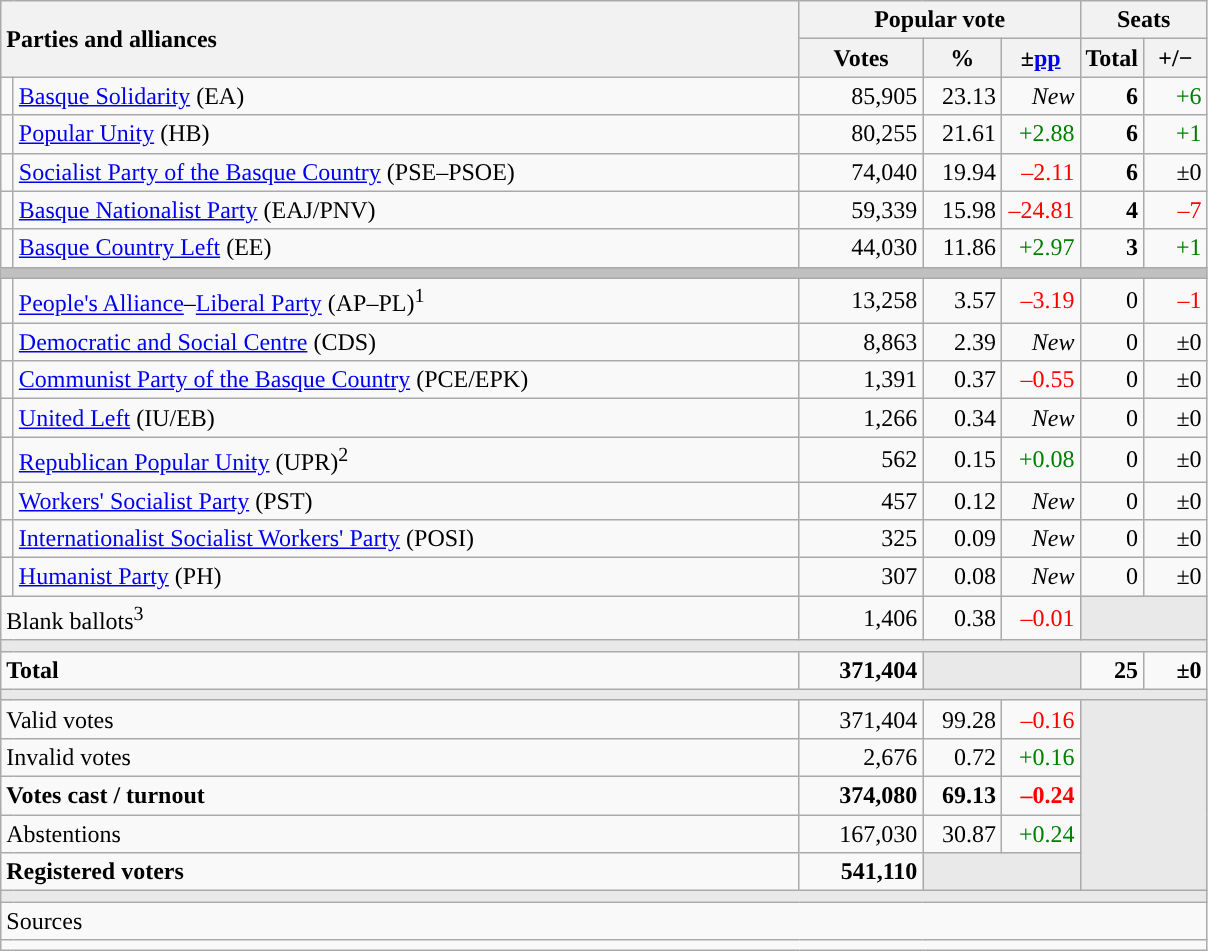<table class="wikitable" style="text-align:right;">
<tr>
<th style="text-align:left;" rowspan="2" colspan="2" width="525">Parties and alliances</th>
<th colspan="3">Popular vote</th>
<th colspan="2">Seats</th>
</tr>
<tr>
<th width="75">Votes</th>
<th width="45">%</th>
<th width="45">±<a href='#'>pp</a></th>
<th width="35">Total</th>
<th width="35">+/−</th>
</tr>
<tr>
<td width="1" style="color:inherit;background:"></td>
<td align="left"><a href='#'>Basque Solidarity</a> (EA)</td>
<td>85,905</td>
<td>23.13</td>
<td><em>New</em></td>
<td><strong>6</strong></td>
<td style="color:green;">+6</td>
</tr>
<tr>
<td style="color:inherit;background:"></td>
<td align="left"><a href='#'>Popular Unity</a> (HB)</td>
<td>80,255</td>
<td>21.61</td>
<td style="color:green;">+2.88</td>
<td><strong>6</strong></td>
<td style="color:green;">+1</td>
</tr>
<tr>
<td style="color:inherit;background:"></td>
<td align="left"><a href='#'>Socialist Party of the Basque Country</a> (PSE–PSOE)</td>
<td>74,040</td>
<td>19.94</td>
<td style="color:red;">–2.11</td>
<td><strong>6</strong></td>
<td>±0</td>
</tr>
<tr>
<td style="color:inherit;background:"></td>
<td align="left"><a href='#'>Basque Nationalist Party</a> (EAJ/PNV)</td>
<td>59,339</td>
<td>15.98</td>
<td style="color:red;">–24.81</td>
<td><strong>4</strong></td>
<td style="color:red;">–7</td>
</tr>
<tr>
<td style="color:inherit;background:"></td>
<td align="left"><a href='#'>Basque Country Left</a> (EE)</td>
<td>44,030</td>
<td>11.86</td>
<td style="color:green;">+2.97</td>
<td><strong>3</strong></td>
<td style="color:green;">+1</td>
</tr>
<tr>
<td colspan="7" bgcolor="#C0C0C0"></td>
</tr>
<tr>
<td style="color:inherit;background:"></td>
<td align="left"><a href='#'>People's Alliance</a>–<a href='#'>Liberal Party</a> (AP–PL)<sup>1</sup></td>
<td>13,258</td>
<td>3.57</td>
<td style="color:red;">–3.19</td>
<td>0</td>
<td style="color:red;">–1</td>
</tr>
<tr>
<td style="color:inherit;background:"></td>
<td align="left"><a href='#'>Democratic and Social Centre</a> (CDS)</td>
<td>8,863</td>
<td>2.39</td>
<td><em>New</em></td>
<td>0</td>
<td>±0</td>
</tr>
<tr>
<td style="color:inherit;background:"></td>
<td align="left"><a href='#'>Communist Party of the Basque Country</a> (PCE/EPK)</td>
<td>1,391</td>
<td>0.37</td>
<td style="color:red;">–0.55</td>
<td>0</td>
<td>±0</td>
</tr>
<tr>
<td style="color:inherit;background:"></td>
<td align="left"><a href='#'>United Left</a> (IU/EB)</td>
<td>1,266</td>
<td>0.34</td>
<td><em>New</em></td>
<td>0</td>
<td>±0</td>
</tr>
<tr>
<td style="color:inherit;background:"></td>
<td align="left"><a href='#'>Republican Popular Unity</a> (UPR)<sup>2</sup></td>
<td>562</td>
<td>0.15</td>
<td style="color:green;">+0.08</td>
<td>0</td>
<td>±0</td>
</tr>
<tr>
<td style="color:inherit;background:"></td>
<td align="left"><a href='#'>Workers' Socialist Party</a> (PST)</td>
<td>457</td>
<td>0.12</td>
<td><em>New</em></td>
<td>0</td>
<td>±0</td>
</tr>
<tr>
<td style="color:inherit;background:"></td>
<td align="left"><a href='#'>Internationalist Socialist Workers' Party</a> (POSI)</td>
<td>325</td>
<td>0.09</td>
<td><em>New</em></td>
<td>0</td>
<td>±0</td>
</tr>
<tr>
<td style="color:inherit;background:"></td>
<td align="left"><a href='#'>Humanist Party</a> (PH)</td>
<td>307</td>
<td>0.08</td>
<td><em>New</em></td>
<td>0</td>
<td>±0</td>
</tr>
<tr>
<td align="left" colspan="2">Blank ballots<sup>3</sup></td>
<td>1,406</td>
<td>0.38</td>
<td style="color:red;">–0.01</td>
<td bgcolor="#E9E9E9" colspan="2"></td>
</tr>
<tr>
<td colspan="7" bgcolor="#E9E9E9"></td>
</tr>
<tr style="font-weight:bold;">
<td align="left" colspan="2">Total</td>
<td>371,404</td>
<td bgcolor="#E9E9E9" colspan="2"></td>
<td>25</td>
<td>±0</td>
</tr>
<tr>
<td colspan="7" bgcolor="#E9E9E9"></td>
</tr>
<tr>
<td align="left" colspan="2">Valid votes</td>
<td>371,404</td>
<td>99.28</td>
<td style="color:red;">–0.16</td>
<td bgcolor="#E9E9E9" colspan="2" rowspan="5"></td>
</tr>
<tr>
<td align="left" colspan="2">Invalid votes</td>
<td>2,676</td>
<td>0.72</td>
<td style="color:green;">+0.16</td>
</tr>
<tr style="font-weight:bold;">
<td align="left" colspan="2">Votes cast / turnout</td>
<td>374,080</td>
<td>69.13</td>
<td style="color:red;">–0.24</td>
</tr>
<tr>
<td align="left" colspan="2">Abstentions</td>
<td>167,030</td>
<td>30.87</td>
<td style="color:green;">+0.24</td>
</tr>
<tr style="font-weight:bold;">
<td align="left" colspan="2">Registered voters</td>
<td>541,110</td>
<td bgcolor="#E9E9E9" colspan="2"></td>
</tr>
<tr>
<td colspan="7" bgcolor="#E9E9E9"></td>
</tr>
<tr>
<td align="left" colspan="7">Sources</td>
</tr>
<tr>
<td colspan="7" style="text-align:left; max-width:790px;"></td>
</tr>
</table>
